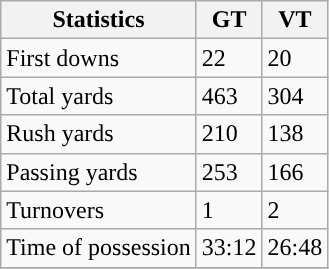<table class="wikitable" style="float: left;">
<tr>
<th>Statistics</th>
<th>GT</th>
<th>VT</th>
</tr>
<tr>
<td>First downs</td>
<td>22</td>
<td>20</td>
</tr>
<tr>
<td>Total yards</td>
<td>463</td>
<td>304</td>
</tr>
<tr>
<td>Rush yards</td>
<td>210</td>
<td>138</td>
</tr>
<tr>
<td>Passing yards</td>
<td>253</td>
<td>166</td>
</tr>
<tr>
<td>Turnovers</td>
<td>1</td>
<td>2</td>
</tr>
<tr>
<td>Time of possession</td>
<td>33:12</td>
<td>26:48</td>
</tr>
<tr>
</tr>
</table>
